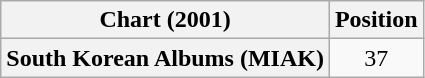<table class="wikitable plainrowheaders">
<tr>
<th scope="col">Chart (2001)</th>
<th scope="col">Position</th>
</tr>
<tr>
<th scope="row">South Korean Albums (MIAK)</th>
<td align="center">37</td>
</tr>
</table>
